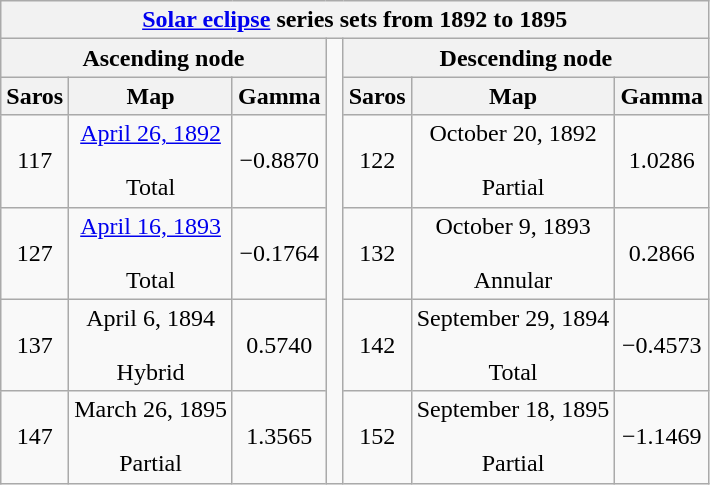<table class="wikitable mw-collapsible mw-collapsed">
<tr>
<th class="nowrap" colspan="7"><a href='#'>Solar eclipse</a> series sets from 1892 to 1895</th>
</tr>
<tr>
<th scope="col" colspan="3">Ascending node</th>
<td rowspan="6"> </td>
<th scope="col" colspan="3">Descending node</th>
</tr>
<tr style="text-align: center;">
<th scope="col">Saros</th>
<th scope="col">Map</th>
<th scope="col">Gamma</th>
<th scope="col">Saros</th>
<th scope="col">Map</th>
<th scope="col">Gamma</th>
</tr>
<tr style="text-align: center;">
<td>117</td>
<td><a href='#'>April 26, 1892</a><br><br>Total</td>
<td>−0.8870</td>
<td>122</td>
<td>October 20, 1892<br><br>Partial</td>
<td>1.0286</td>
</tr>
<tr style="text-align: center;">
<td>127</td>
<td><a href='#'>April 16, 1893</a><br><br>Total</td>
<td>−0.1764</td>
<td>132</td>
<td>October 9, 1893<br><br>Annular</td>
<td>0.2866</td>
</tr>
<tr style="text-align: center;">
<td>137</td>
<td>April 6, 1894<br><br>Hybrid</td>
<td>0.5740</td>
<td>142</td>
<td>September 29, 1894<br><br>Total</td>
<td>−0.4573</td>
</tr>
<tr style="text-align: center;">
<td>147</td>
<td>March 26, 1895<br><br>Partial</td>
<td>1.3565</td>
<td>152</td>
<td>September 18, 1895<br><br>Partial</td>
<td>−1.1469</td>
</tr>
</table>
